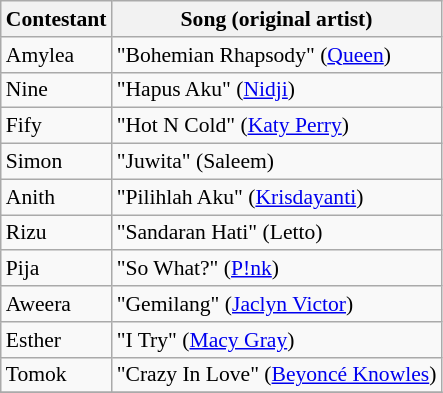<table class="wikitable" style="font-size:90%;">
<tr>
<th>Contestant</th>
<th>Song (original artist)</th>
</tr>
<tr>
<td>Amylea</td>
<td>"Bohemian Rhapsody" (<a href='#'>Queen</a>)</td>
</tr>
<tr>
<td>Nine</td>
<td>"Hapus Aku" (<a href='#'>Nidji</a>)</td>
</tr>
<tr>
<td>Fify</td>
<td>"Hot N Cold" (<a href='#'>Katy Perry</a>)</td>
</tr>
<tr>
<td>Simon</td>
<td>"Juwita" (Saleem)</td>
</tr>
<tr>
<td>Anith</td>
<td>"Pilihlah Aku" (<a href='#'>Krisdayanti</a>)</td>
</tr>
<tr>
<td>Rizu</td>
<td>"Sandaran Hati" (Letto)</td>
</tr>
<tr>
<td>Pija</td>
<td>"So What?" (<a href='#'>P!nk</a>)</td>
</tr>
<tr>
<td>Aweera</td>
<td>"Gemilang" (<a href='#'>Jaclyn Victor</a>)</td>
</tr>
<tr>
<td>Esther</td>
<td>"I Try" (<a href='#'>Macy Gray</a>)</td>
</tr>
<tr>
<td>Tomok</td>
<td>"Crazy In Love" (<a href='#'>Beyoncé Knowles</a>)</td>
</tr>
<tr>
</tr>
</table>
